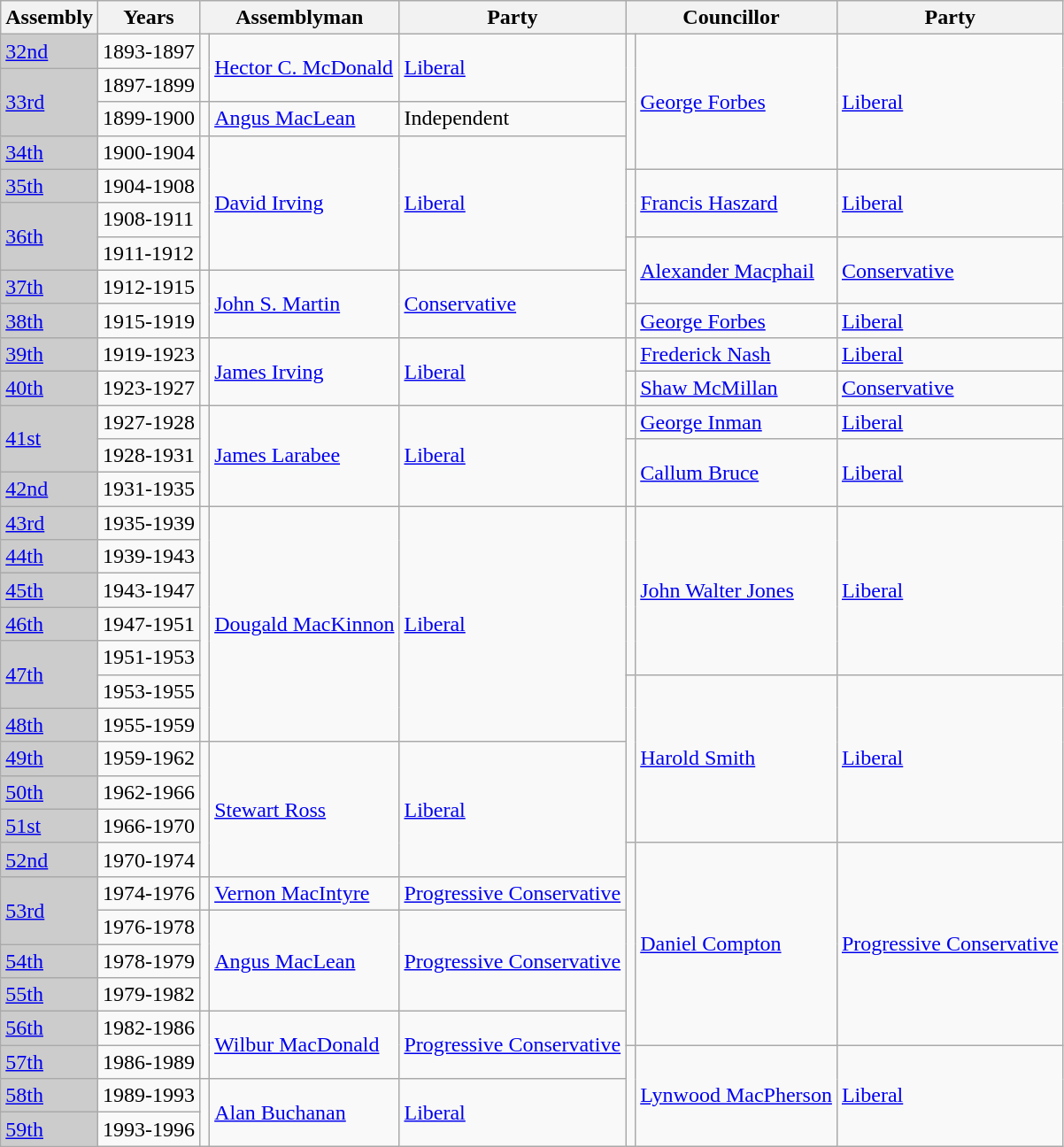<table class="wikitable">
<tr>
<th>Assembly</th>
<th>Years</th>
<th colspan="2">Assemblyman</th>
<th>Party</th>
<th colspan="2">Councillor</th>
<th>Party</th>
</tr>
<tr>
<td bgcolor="CCCCCC"><a href='#'>32nd</a></td>
<td>1893-1897</td>
<td rowspan=2 ></td>
<td rowspan=2><a href='#'>Hector C. McDonald</a></td>
<td rowspan=2><a href='#'>Liberal</a></td>
<td rowspan=4 ></td>
<td rowspan=4><a href='#'>George Forbes</a></td>
<td rowspan=4><a href='#'>Liberal</a></td>
</tr>
<tr>
<td bgcolor="CCCCCC" rowspan=2><a href='#'>33rd</a></td>
<td>1897-1899</td>
</tr>
<tr>
<td>1899-1900</td>
<td></td>
<td><a href='#'>Angus MacLean</a></td>
<td>Independent</td>
</tr>
<tr>
<td bgcolor="CCCCCC"><a href='#'>34th</a></td>
<td>1900-1904</td>
<td rowspan=4 ></td>
<td rowspan=4><a href='#'>David Irving</a></td>
<td rowspan=4><a href='#'>Liberal</a></td>
</tr>
<tr>
<td bgcolor="CCCCCC"><a href='#'>35th</a></td>
<td>1904-1908</td>
<td rowspan=2 ></td>
<td rowspan=2><a href='#'>Francis Haszard</a></td>
<td rowspan=2><a href='#'>Liberal</a></td>
</tr>
<tr>
<td bgcolor="CCCCCC" rowspan=2><a href='#'>36th</a></td>
<td>1908-1911</td>
</tr>
<tr>
<td>1911-1912</td>
<td rowspan=2 ></td>
<td rowspan=2><a href='#'>Alexander Macphail</a></td>
<td rowspan=2><a href='#'>Conservative</a></td>
</tr>
<tr>
<td bgcolor="CCCCCC"><a href='#'>37th</a></td>
<td>1912-1915</td>
<td rowspan=2 ></td>
<td rowspan=2><a href='#'>John S. Martin</a></td>
<td rowspan=2><a href='#'>Conservative</a></td>
</tr>
<tr>
<td bgcolor="CCCCCC"><a href='#'>38th</a></td>
<td>1915-1919</td>
<td></td>
<td><a href='#'>George Forbes</a></td>
<td><a href='#'>Liberal</a></td>
</tr>
<tr>
<td bgcolor="CCCCCC"><a href='#'>39th</a></td>
<td>1919-1923</td>
<td rowspan=2 ></td>
<td rowspan=2><a href='#'>James Irving</a></td>
<td rowspan=2><a href='#'>Liberal</a></td>
<td></td>
<td><a href='#'>Frederick Nash</a></td>
<td><a href='#'>Liberal</a></td>
</tr>
<tr>
<td bgcolor="CCCCCC"><a href='#'>40th</a></td>
<td>1923-1927</td>
<td></td>
<td><a href='#'>Shaw McMillan</a></td>
<td><a href='#'>Conservative</a></td>
</tr>
<tr>
<td bgcolor="CCCCCC" rowspan=2><a href='#'>41st</a></td>
<td>1927-1928</td>
<td rowspan=3 ></td>
<td rowspan=3><a href='#'>James Larabee</a></td>
<td rowspan=3><a href='#'>Liberal</a></td>
<td></td>
<td><a href='#'>George Inman</a></td>
<td><a href='#'>Liberal</a></td>
</tr>
<tr>
<td>1928-1931</td>
<td rowspan=2 ></td>
<td rowspan=2><a href='#'>Callum Bruce</a></td>
<td rowspan=2><a href='#'>Liberal</a></td>
</tr>
<tr>
<td bgcolor="CCCCCC"><a href='#'>42nd</a></td>
<td>1931-1935</td>
</tr>
<tr>
<td bgcolor="CCCCCC"><a href='#'>43rd</a></td>
<td>1935-1939</td>
<td rowspan=7 ></td>
<td rowspan=7><a href='#'>Dougald MacKinnon</a></td>
<td rowspan=7><a href='#'>Liberal</a></td>
<td rowspan=5 ></td>
<td rowspan=5><a href='#'>John Walter Jones</a></td>
<td rowspan=5><a href='#'>Liberal</a></td>
</tr>
<tr>
<td bgcolor="CCCCCC"><a href='#'>44th</a></td>
<td>1939-1943</td>
</tr>
<tr>
<td bgcolor="CCCCCC"><a href='#'>45th</a></td>
<td>1943-1947</td>
</tr>
<tr>
<td bgcolor="CCCCCC"><a href='#'>46th</a></td>
<td>1947-1951</td>
</tr>
<tr>
<td bgcolor="CCCCCC" rowspan=2><a href='#'>47th</a></td>
<td>1951-1953</td>
</tr>
<tr>
<td>1953-1955</td>
<td rowspan=5 ></td>
<td rowspan=5><a href='#'>Harold Smith</a></td>
<td rowspan=5><a href='#'>Liberal</a></td>
</tr>
<tr>
<td bgcolor="CCCCCC"><a href='#'>48th</a></td>
<td>1955-1959</td>
</tr>
<tr>
<td bgcolor="CCCCCC"><a href='#'>49th</a></td>
<td>1959-1962</td>
<td rowspan=4 ></td>
<td rowspan=4><a href='#'>Stewart Ross</a></td>
<td rowspan=4><a href='#'>Liberal</a></td>
</tr>
<tr>
<td bgcolor="CCCCCC"><a href='#'>50th</a></td>
<td>1962-1966</td>
</tr>
<tr>
<td bgcolor="CCCCCC"><a href='#'>51st</a></td>
<td>1966-1970</td>
</tr>
<tr>
<td bgcolor="CCCCCC"><a href='#'>52nd</a></td>
<td>1970-1974</td>
<td rowspan=6 ></td>
<td rowspan=6><a href='#'>Daniel Compton</a></td>
<td rowspan=6><a href='#'>Progressive Conservative</a></td>
</tr>
<tr>
<td bgcolor="CCCCCC" rowspan=2><a href='#'>53rd</a></td>
<td>1974-1976</td>
<td></td>
<td><a href='#'>Vernon MacIntyre</a></td>
<td><a href='#'>Progressive Conservative</a></td>
</tr>
<tr>
<td>1976-1978</td>
<td rowspan=3 ></td>
<td rowspan=3><a href='#'>Angus MacLean</a></td>
<td rowspan=3><a href='#'>Progressive Conservative</a></td>
</tr>
<tr>
<td bgcolor="CCCCCC"><a href='#'>54th</a></td>
<td>1978-1979</td>
</tr>
<tr>
<td bgcolor="CCCCCC"><a href='#'>55th</a></td>
<td>1979-1982</td>
</tr>
<tr>
<td bgcolor="CCCCCC"><a href='#'>56th</a></td>
<td>1982-1986</td>
<td rowspan=2 ></td>
<td rowspan=2><a href='#'>Wilbur MacDonald</a></td>
<td rowspan=2><a href='#'>Progressive Conservative</a></td>
</tr>
<tr>
<td bgcolor="CCCCCC"><a href='#'>57th</a></td>
<td>1986-1989</td>
<td rowspan=3 ></td>
<td rowspan=3><a href='#'>Lynwood MacPherson</a></td>
<td rowspan=3><a href='#'>Liberal</a></td>
</tr>
<tr>
<td bgcolor="CCCCCC"><a href='#'>58th</a></td>
<td>1989-1993</td>
<td rowspan=2 ></td>
<td rowspan=2><a href='#'>Alan Buchanan</a></td>
<td rowspan=2><a href='#'>Liberal</a></td>
</tr>
<tr>
<td bgcolor="CCCCCC"><a href='#'>59th</a></td>
<td>1993-1996</td>
</tr>
</table>
